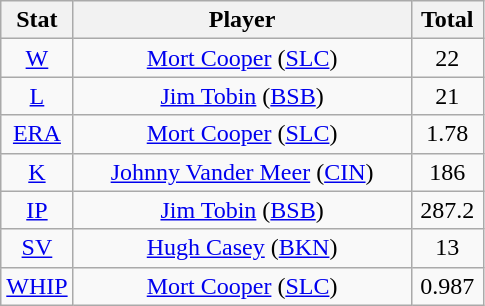<table class="wikitable" style="text-align:center;">
<tr>
<th style="width:15%;">Stat</th>
<th>Player</th>
<th style="width:15%;">Total</th>
</tr>
<tr>
<td><a href='#'>W</a></td>
<td><a href='#'>Mort Cooper</a> (<a href='#'>SLC</a>)</td>
<td>22</td>
</tr>
<tr>
<td><a href='#'>L</a></td>
<td><a href='#'>Jim Tobin</a> (<a href='#'>BSB</a>)</td>
<td>21</td>
</tr>
<tr>
<td><a href='#'>ERA</a></td>
<td><a href='#'>Mort Cooper</a> (<a href='#'>SLC</a>)</td>
<td>1.78</td>
</tr>
<tr>
<td><a href='#'>K</a></td>
<td><a href='#'>Johnny Vander Meer</a> (<a href='#'>CIN</a>)</td>
<td>186</td>
</tr>
<tr>
<td><a href='#'>IP</a></td>
<td><a href='#'>Jim Tobin</a> (<a href='#'>BSB</a>)</td>
<td>287.2</td>
</tr>
<tr>
<td><a href='#'>SV</a></td>
<td><a href='#'>Hugh Casey</a> (<a href='#'>BKN</a>)</td>
<td>13</td>
</tr>
<tr>
<td><a href='#'>WHIP</a></td>
<td><a href='#'>Mort Cooper</a> (<a href='#'>SLC</a>)</td>
<td>0.987</td>
</tr>
</table>
